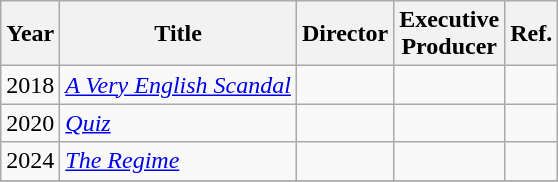<table class="wikitable">
<tr>
<th>Year</th>
<th>Title</th>
<th>Director</th>
<th>Executive<br>Producer</th>
<th>Ref.</th>
</tr>
<tr>
<td>2018</td>
<td><em><a href='#'>A Very English Scandal</a></em></td>
<td></td>
<td></td>
<td></td>
</tr>
<tr>
<td>2020</td>
<td><em><a href='#'>Quiz</a></em></td>
<td></td>
<td></td>
<td></td>
</tr>
<tr>
<td>2024</td>
<td><em><a href='#'>The Regime</a></em></td>
<td></td>
<td></td>
<td></td>
</tr>
<tr>
</tr>
</table>
